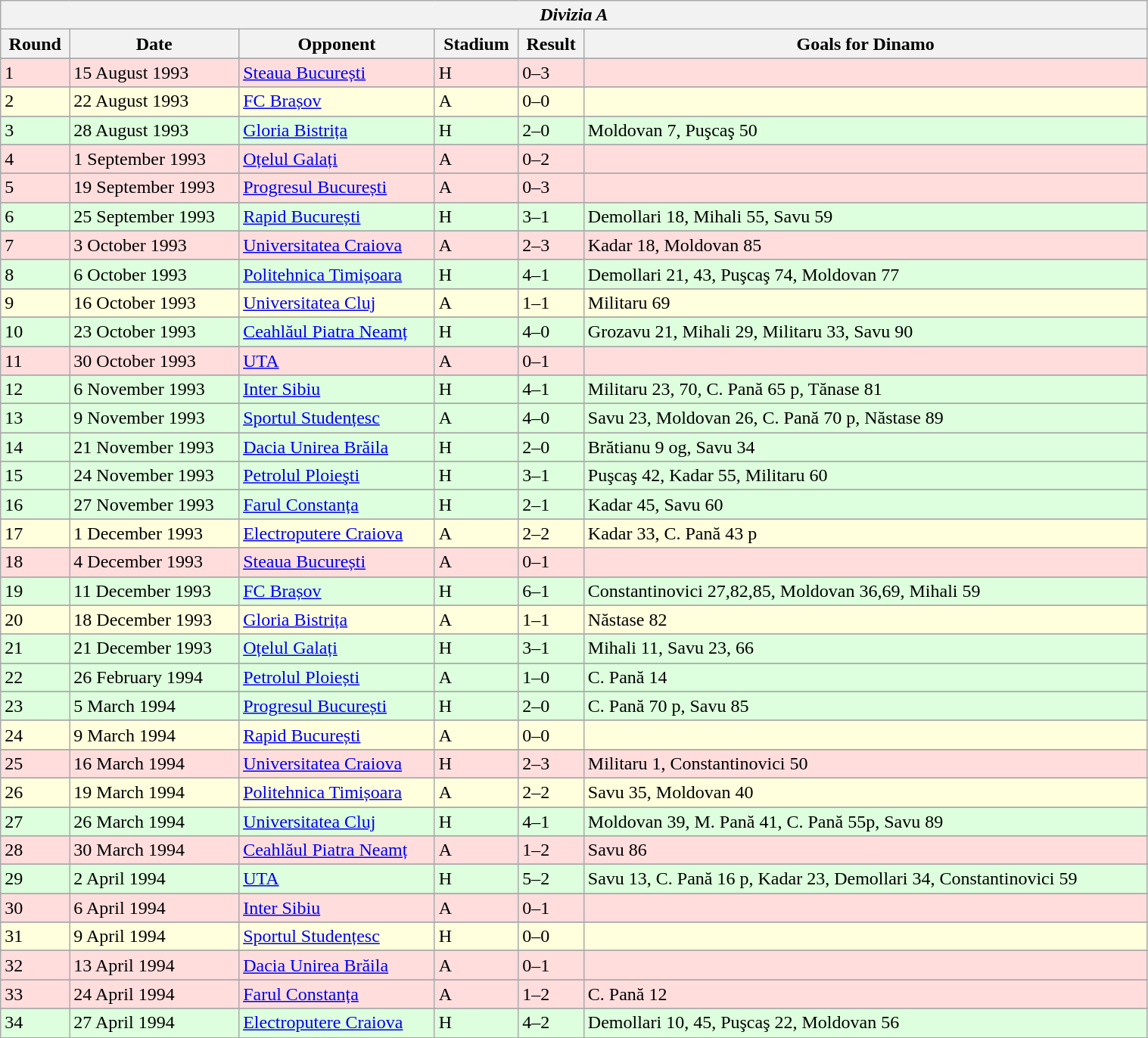<table class="wikitable" style="width:80%;">
<tr>
<th colspan="6" style="text-align:center;"><em>Divizia A</em></th>
</tr>
<tr>
<th>Round</th>
<th>Date</th>
<th>Opponent</th>
<th>Stadium</th>
<th>Result</th>
<th>Goals for Dinamo</th>
</tr>
<tr>
</tr>
<tr bgcolor="#ffdddd">
<td>1</td>
<td>15 August 1993</td>
<td><a href='#'>Steaua București</a></td>
<td>H</td>
<td>0–3</td>
<td></td>
</tr>
<tr>
</tr>
<tr bgcolor="#ffffdd">
<td>2</td>
<td>22 August 1993</td>
<td><a href='#'>FC Brașov</a></td>
<td>A</td>
<td>0–0</td>
<td></td>
</tr>
<tr>
</tr>
<tr bgcolor="#ddffdd">
<td>3</td>
<td>28 August 1993</td>
<td><a href='#'>Gloria Bistrița</a></td>
<td>H</td>
<td>2–0</td>
<td>Moldovan 7, Puşcaş 50</td>
</tr>
<tr>
</tr>
<tr bgcolor="#ffdddd">
<td>4</td>
<td>1 September 1993</td>
<td><a href='#'>Oțelul Galați</a></td>
<td>A</td>
<td>0–2</td>
<td></td>
</tr>
<tr>
</tr>
<tr bgcolor="#ffdddd">
<td>5</td>
<td>19 September 1993</td>
<td><a href='#'>Progresul București</a></td>
<td>A</td>
<td>0–3</td>
<td></td>
</tr>
<tr>
</tr>
<tr bgcolor="#ddffdd">
<td>6</td>
<td>25 September 1993</td>
<td><a href='#'>Rapid București</a></td>
<td>H</td>
<td>3–1</td>
<td>Demollari 18, Mihali 55, Savu 59</td>
</tr>
<tr>
</tr>
<tr bgcolor="#ffdddd">
<td>7</td>
<td>3 October 1993</td>
<td><a href='#'>Universitatea Craiova</a></td>
<td>A</td>
<td>2–3</td>
<td>Kadar 18, Moldovan 85</td>
</tr>
<tr>
</tr>
<tr bgcolor="#ddffdd">
<td>8</td>
<td>6 October 1993</td>
<td><a href='#'>Politehnica Timișoara</a></td>
<td>H</td>
<td>4–1</td>
<td>Demollari 21, 43, Puşcaş 74, Moldovan 77</td>
</tr>
<tr>
</tr>
<tr bgcolor="#ffffdd">
<td>9</td>
<td>16 October 1993</td>
<td><a href='#'>Universitatea Cluj</a></td>
<td>A</td>
<td>1–1</td>
<td>Militaru 69</td>
</tr>
<tr>
</tr>
<tr bgcolor="#ddffdd">
<td>10</td>
<td>23 October 1993</td>
<td><a href='#'>Ceahlăul Piatra Neamț</a></td>
<td>H</td>
<td>4–0</td>
<td>Grozavu 21, Mihali 29, Militaru 33, Savu 90</td>
</tr>
<tr>
</tr>
<tr bgcolor="#ffdddd">
<td>11</td>
<td>30 October 1993</td>
<td><a href='#'>UTA</a></td>
<td>A</td>
<td>0–1</td>
<td></td>
</tr>
<tr>
</tr>
<tr bgcolor="#ddffdd">
<td>12</td>
<td>6 November 1993</td>
<td><a href='#'>Inter Sibiu</a></td>
<td>H</td>
<td>4–1</td>
<td>Militaru 23, 70, C. Pană 65 p, Tănase 81</td>
</tr>
<tr>
</tr>
<tr bgcolor="#ddffdd">
<td>13</td>
<td>9 November 1993</td>
<td><a href='#'>Sportul Studențesc</a></td>
<td>A</td>
<td>4–0</td>
<td>Savu 23, Moldovan 26, C. Pană 70 p, Năstase 89</td>
</tr>
<tr>
</tr>
<tr bgcolor="#ddffdd">
<td>14</td>
<td>21 November 1993</td>
<td><a href='#'>Dacia Unirea Brăila</a></td>
<td>H</td>
<td>2–0</td>
<td>Brătianu 9 og, Savu 34</td>
</tr>
<tr>
</tr>
<tr bgcolor="#ddffdd">
<td>15</td>
<td>24 November 1993</td>
<td><a href='#'>Petrolul Ploieşti</a></td>
<td>H</td>
<td>3–1</td>
<td>Puşcaş 42, Kadar 55, Militaru 60</td>
</tr>
<tr>
</tr>
<tr bgcolor="#ddffdd">
<td>16</td>
<td>27 November 1993</td>
<td><a href='#'>Farul Constanța</a></td>
<td>H</td>
<td>2–1</td>
<td>Kadar 45, Savu 60</td>
</tr>
<tr>
</tr>
<tr bgcolor="#ffffdd">
<td>17</td>
<td>1 December 1993</td>
<td><a href='#'>Electroputere Craiova</a></td>
<td>A</td>
<td>2–2</td>
<td>Kadar 33, C. Pană 43 p</td>
</tr>
<tr>
</tr>
<tr bgcolor="#ffdddd">
<td>18</td>
<td>4 December 1993</td>
<td><a href='#'>Steaua București</a></td>
<td>A</td>
<td>0–1</td>
<td></td>
</tr>
<tr>
</tr>
<tr bgcolor="#ddffdd">
<td>19</td>
<td>11 December 1993</td>
<td><a href='#'>FC Brașov</a></td>
<td>H</td>
<td>6–1</td>
<td>Constantinovici 27,82,85, Moldovan 36,69, Mihali 59</td>
</tr>
<tr>
</tr>
<tr bgcolor="#ffffdd">
<td>20</td>
<td>18 December 1993</td>
<td><a href='#'>Gloria Bistrița</a></td>
<td>A</td>
<td>1–1</td>
<td>Năstase 82</td>
</tr>
<tr>
</tr>
<tr bgcolor="#ddffdd">
<td>21</td>
<td>21 December 1993</td>
<td><a href='#'>Oțelul Galați</a></td>
<td>H</td>
<td>3–1</td>
<td>Mihali 11, Savu 23, 66</td>
</tr>
<tr>
</tr>
<tr bgcolor="#ddffdd">
<td>22</td>
<td>26 February 1994</td>
<td><a href='#'>Petrolul Ploiești</a></td>
<td>A</td>
<td>1–0</td>
<td>C. Pană 14</td>
</tr>
<tr>
</tr>
<tr bgcolor="#ddffdd">
<td>23</td>
<td>5 March 1994</td>
<td><a href='#'>Progresul București</a></td>
<td>H</td>
<td>2–0</td>
<td>C. Pană 70 p, Savu 85</td>
</tr>
<tr>
</tr>
<tr bgcolor="#ffffdd">
<td>24</td>
<td>9 March 1994</td>
<td><a href='#'>Rapid București</a></td>
<td>A</td>
<td>0–0</td>
<td></td>
</tr>
<tr>
</tr>
<tr bgcolor="#ffdddd">
<td>25</td>
<td>16 March 1994</td>
<td><a href='#'>Universitatea Craiova</a></td>
<td>H</td>
<td>2–3</td>
<td>Militaru 1, Constantinovici 50</td>
</tr>
<tr>
</tr>
<tr bgcolor="#ffffdd">
<td>26</td>
<td>19 March 1994</td>
<td><a href='#'>Politehnica Timișoara</a></td>
<td>A</td>
<td>2–2</td>
<td>Savu 35, Moldovan 40</td>
</tr>
<tr>
</tr>
<tr bgcolor="#ddffdd">
<td>27</td>
<td>26 March 1994</td>
<td><a href='#'>Universitatea Cluj</a></td>
<td>H</td>
<td>4–1</td>
<td>Moldovan 39, M. Pană 41, C. Pană 55p, Savu 89</td>
</tr>
<tr>
</tr>
<tr bgcolor="#ffdddd">
<td>28</td>
<td>30 March 1994</td>
<td><a href='#'>Ceahlăul Piatra Neamț</a></td>
<td>A</td>
<td>1–2</td>
<td>Savu 86</td>
</tr>
<tr>
</tr>
<tr bgcolor="#ddffdd">
<td>29</td>
<td>2 April 1994</td>
<td><a href='#'>UTA</a></td>
<td>H</td>
<td>5–2</td>
<td>Savu 13, C. Pană 16 p, Kadar 23, Demollari 34, Constantinovici 59</td>
</tr>
<tr>
</tr>
<tr bgcolor="#ffdddd">
<td>30</td>
<td>6 April 1994</td>
<td><a href='#'>Inter Sibiu</a></td>
<td>A</td>
<td>0–1</td>
<td></td>
</tr>
<tr>
</tr>
<tr bgcolor="#ffffdd">
<td>31</td>
<td>9 April 1994</td>
<td><a href='#'>Sportul Studențesc</a></td>
<td>H</td>
<td>0–0</td>
<td></td>
</tr>
<tr>
</tr>
<tr bgcolor="#ffdddd">
<td>32</td>
<td>13 April 1994</td>
<td><a href='#'>Dacia Unirea Brăila</a></td>
<td>A</td>
<td>0–1</td>
<td></td>
</tr>
<tr>
</tr>
<tr bgcolor="#ffdddd">
<td>33</td>
<td>24 April 1994</td>
<td><a href='#'>Farul Constanța</a></td>
<td>A</td>
<td>1–2</td>
<td>C. Pană 12</td>
</tr>
<tr>
</tr>
<tr bgcolor="#ddffdd">
<td>34</td>
<td>27 April 1994</td>
<td><a href='#'>Electroputere Craiova</a></td>
<td>H</td>
<td>4–2</td>
<td>Demollari 10, 45, Puşcaş 22, Moldovan 56</td>
</tr>
<tr>
</tr>
</table>
